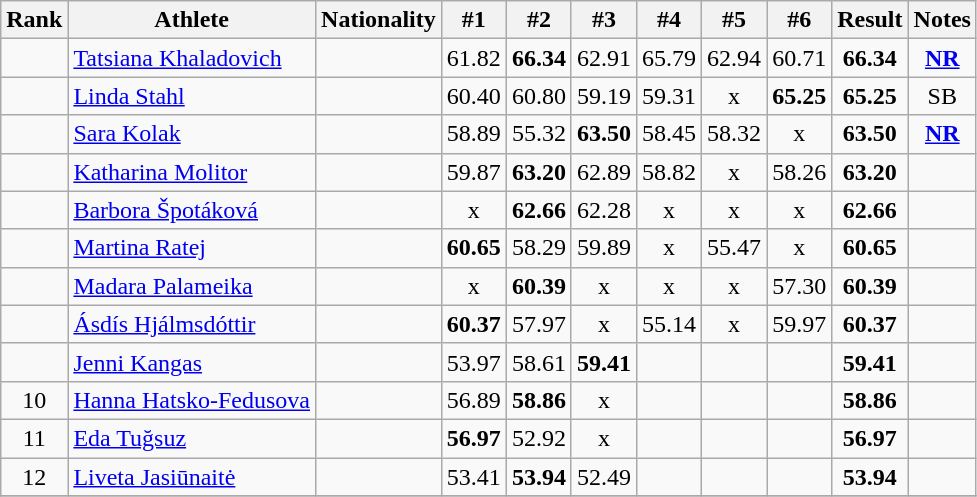<table class="wikitable sortable" style="text-align:center">
<tr>
<th>Rank</th>
<th>Athlete</th>
<th>Nationality</th>
<th>#1</th>
<th>#2</th>
<th>#3</th>
<th>#4</th>
<th>#5</th>
<th>#6</th>
<th>Result</th>
<th>Notes</th>
</tr>
<tr>
<td></td>
<td align="left"><a href='#'>Tatsiana Khaladovich</a></td>
<td align=left></td>
<td>61.82</td>
<td><strong>66.34</strong></td>
<td>62.91</td>
<td>65.79</td>
<td>62.94</td>
<td>60.71</td>
<td><strong>66.34</strong></td>
<td><strong><a href='#'>NR</a></strong></td>
</tr>
<tr>
<td></td>
<td align="left"><a href='#'>Linda Stahl</a></td>
<td align=left></td>
<td>60.40</td>
<td>60.80</td>
<td>59.19</td>
<td>59.31</td>
<td>x</td>
<td><strong>65.25</strong></td>
<td><strong>65.25</strong></td>
<td>SB</td>
</tr>
<tr>
<td></td>
<td align="left"><a href='#'>Sara Kolak</a></td>
<td align=left></td>
<td>58.89</td>
<td>55.32</td>
<td><strong>63.50</strong></td>
<td>58.45</td>
<td>58.32</td>
<td>x</td>
<td><strong>63.50</strong></td>
<td><strong><a href='#'>NR</a></strong></td>
</tr>
<tr>
<td></td>
<td align="left"><a href='#'>Katharina Molitor</a></td>
<td align=left></td>
<td>59.87</td>
<td><strong>63.20</strong></td>
<td>62.89</td>
<td>58.82</td>
<td>x</td>
<td>58.26</td>
<td><strong>63.20</strong></td>
<td></td>
</tr>
<tr>
<td></td>
<td align="left"><a href='#'>Barbora Špotáková</a></td>
<td align=left></td>
<td>x</td>
<td><strong>62.66</strong></td>
<td>62.28</td>
<td>x</td>
<td>x</td>
<td>x</td>
<td><strong>62.66</strong></td>
<td></td>
</tr>
<tr>
<td></td>
<td align="left"><a href='#'>Martina Ratej</a></td>
<td align=left></td>
<td><strong>60.65</strong></td>
<td>58.29</td>
<td>59.89</td>
<td>x</td>
<td>55.47</td>
<td>x</td>
<td><strong>60.65</strong></td>
<td></td>
</tr>
<tr>
<td></td>
<td align="left"><a href='#'>Madara Palameika</a></td>
<td align=left></td>
<td>x</td>
<td><strong>60.39</strong></td>
<td>x</td>
<td>x</td>
<td>x</td>
<td>57.30</td>
<td><strong>60.39</strong></td>
<td></td>
</tr>
<tr>
<td></td>
<td align="left"><a href='#'>Ásdís Hjálmsdóttir</a></td>
<td align=left></td>
<td><strong>60.37</strong></td>
<td>57.97</td>
<td>x</td>
<td>55.14</td>
<td>x</td>
<td>59.97</td>
<td><strong>60.37</strong></td>
<td></td>
</tr>
<tr>
<td></td>
<td align="left"><a href='#'>Jenni Kangas</a></td>
<td align=left></td>
<td>53.97</td>
<td>58.61</td>
<td><strong>59.41</strong></td>
<td></td>
<td></td>
<td></td>
<td><strong>59.41</strong></td>
<td></td>
</tr>
<tr>
<td>10</td>
<td align="left"><a href='#'>Hanna Hatsko-Fedusova</a></td>
<td align=left></td>
<td>56.89</td>
<td><strong>58.86</strong></td>
<td>x</td>
<td></td>
<td></td>
<td></td>
<td><strong>58.86</strong></td>
<td></td>
</tr>
<tr>
<td>11</td>
<td align="left"><a href='#'>Eda Tuğsuz</a></td>
<td align=left></td>
<td><strong>56.97</strong></td>
<td>52.92</td>
<td>x</td>
<td></td>
<td></td>
<td></td>
<td><strong>56.97</strong></td>
<td></td>
</tr>
<tr>
<td>12</td>
<td align="left"><a href='#'>Liveta Jasiūnaitė</a></td>
<td align=left></td>
<td>53.41</td>
<td><strong>53.94</strong></td>
<td>52.49</td>
<td></td>
<td></td>
<td></td>
<td><strong>53.94</strong></td>
<td></td>
</tr>
<tr>
</tr>
</table>
